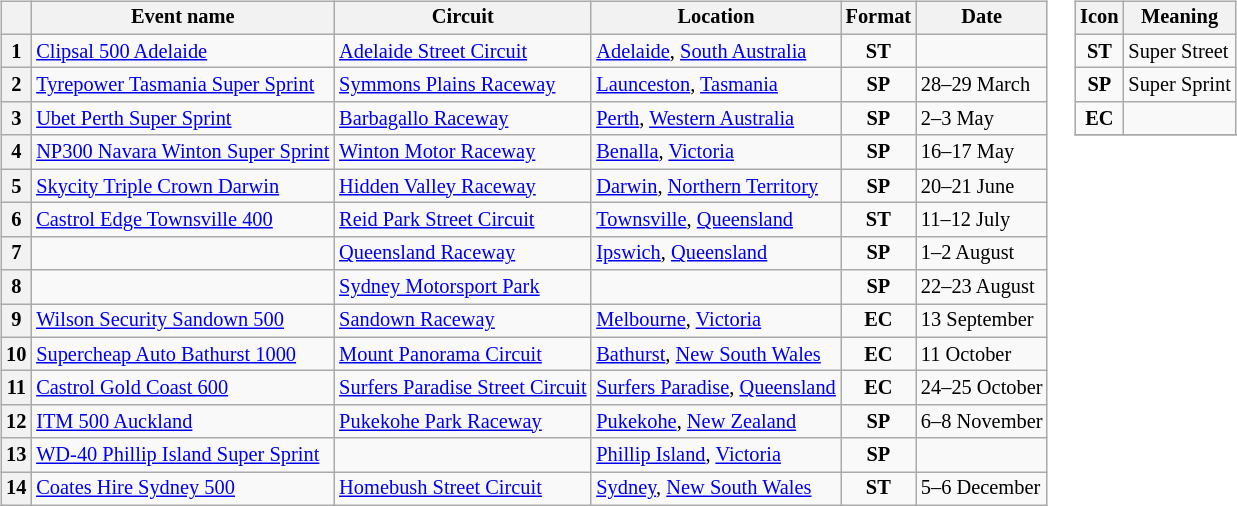<table>
<tr>
<td><br><table class="wikitable" style="font-size: 85%">
<tr>
<th></th>
<th>Event name</th>
<th>Circuit</th>
<th>Location</th>
<th>Format</th>
<th>Date</th>
</tr>
<tr>
<th>1</th>
<td> <a href='#'>Clipsal 500 Adelaide</a></td>
<td><a href='#'>Adelaide Street Circuit</a></td>
<td><a href='#'>Adelaide</a>, <a href='#'>South Australia</a></td>
<td align="center"><strong><span>ST</span></strong></td>
<td></td>
</tr>
<tr>
<th>2</th>
<td> <a href='#'>Tyrepower Tasmania Super Sprint</a></td>
<td><a href='#'>Symmons Plains Raceway</a></td>
<td><a href='#'>Launceston</a>, <a href='#'>Tasmania</a></td>
<td align="center"><strong><span>SP</span></strong></td>
<td>28–29 March</td>
</tr>
<tr>
<th>3</th>
<td> <a href='#'>Ubet Perth Super Sprint</a></td>
<td><a href='#'>Barbagallo Raceway</a></td>
<td><a href='#'>Perth</a>, <a href='#'>Western Australia</a></td>
<td align="center"><strong><span>SP</span></strong></td>
<td>2–3 May</td>
</tr>
<tr>
<th>4</th>
<td> <a href='#'>NP300 Navara Winton Super Sprint</a></td>
<td><a href='#'>Winton Motor Raceway</a></td>
<td><a href='#'>Benalla</a>, <a href='#'>Victoria</a></td>
<td align="center"><strong><span>SP</span></strong></td>
<td>16–17 May</td>
</tr>
<tr>
<th>5</th>
<td> <a href='#'>Skycity Triple Crown Darwin</a></td>
<td><a href='#'>Hidden Valley Raceway</a></td>
<td><a href='#'>Darwin</a>, <a href='#'>Northern Territory</a></td>
<td align="center"><strong><span>SP</span></strong></td>
<td>20–21 June</td>
</tr>
<tr>
<th>6</th>
<td> <a href='#'>Castrol Edge Townsville 400</a></td>
<td><a href='#'>Reid Park Street Circuit</a></td>
<td><a href='#'>Townsville</a>, <a href='#'>Queensland</a></td>
<td align="center"><strong><span>ST</span></strong></td>
<td>11–12 July</td>
</tr>
<tr>
<th>7</th>
<td></td>
<td><a href='#'>Queensland Raceway</a></td>
<td><a href='#'>Ipswich</a>, <a href='#'>Queensland</a></td>
<td align="center"><strong><span>SP</span></strong></td>
<td>1–2 August</td>
</tr>
<tr>
<th>8</th>
<td></td>
<td><a href='#'>Sydney Motorsport Park</a></td>
<td></td>
<td align="center"><strong><span>SP</span></strong></td>
<td>22–23 August</td>
</tr>
<tr>
<th>9</th>
<td> <a href='#'>Wilson Security Sandown 500</a></td>
<td><a href='#'>Sandown Raceway</a></td>
<td><a href='#'>Melbourne</a>, <a href='#'>Victoria</a></td>
<td align="center"><strong><span>EC</span></strong></td>
<td>13 September</td>
</tr>
<tr>
<th>10</th>
<td> <a href='#'>Supercheap Auto Bathurst 1000</a></td>
<td><a href='#'>Mount Panorama Circuit</a></td>
<td><a href='#'>Bathurst</a>, <a href='#'>New South Wales</a></td>
<td align="center"><strong><span>EC</span></strong></td>
<td>11 October</td>
</tr>
<tr>
<th>11</th>
<td> <a href='#'>Castrol Gold Coast 600</a></td>
<td><a href='#'>Surfers Paradise Street Circuit</a></td>
<td><a href='#'>Surfers Paradise</a>, <a href='#'>Queensland</a></td>
<td align="center"><strong><span>EC</span></strong></td>
<td>24–25 October</td>
</tr>
<tr>
<th>12</th>
<td> <a href='#'>ITM 500 Auckland</a></td>
<td><a href='#'>Pukekohe Park Raceway</a></td>
<td><a href='#'>Pukekohe</a>, <a href='#'>New Zealand</a></td>
<td align="center"><strong><span>SP</span></strong></td>
<td>6–8 November</td>
</tr>
<tr>
<th>13</th>
<td> <a href='#'>WD-40 Phillip Island Super Sprint</a></td>
<td></td>
<td><a href='#'>Phillip Island</a>, <a href='#'>Victoria</a></td>
<td align="center"><strong><span>SP</span></strong></td>
<td></td>
</tr>
<tr>
<th>14</th>
<td> <a href='#'>Coates Hire Sydney 500</a></td>
<td><a href='#'>Homebush Street Circuit</a></td>
<td><a href='#'>Sydney</a>, <a href='#'>New South Wales</a></td>
<td align="center"><strong><span>ST</span></strong></td>
<td>5–6 December</td>
</tr>
</table>
</td>
<td valign="top"><br><table align="right" class="wikitable" style="font-size: 85%;">
<tr>
<th>Icon</th>
<th>Meaning</th>
</tr>
<tr>
<td align="center"><strong><span>ST</span></strong></td>
<td>Super Street</td>
</tr>
<tr>
<td align="center"><strong><span>SP</span></strong></td>
<td>Super Sprint</td>
</tr>
<tr>
<td align="center"><strong><span>EC</span></strong></td>
<td></td>
</tr>
<tr>
</tr>
</table>
</td>
</tr>
</table>
